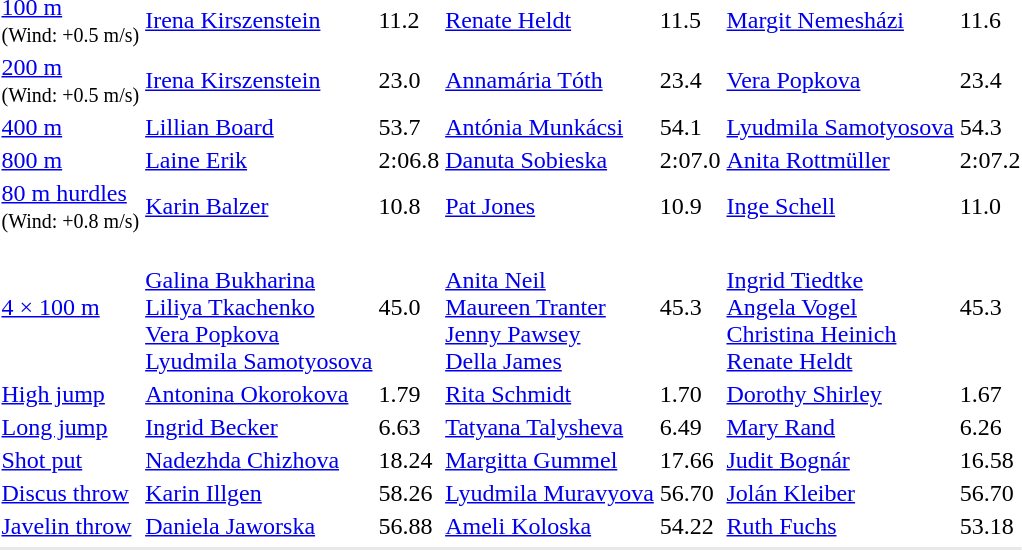<table>
<tr>
<td><a href='#'>100 m</a><br><small>(Wind: +0.5 m/s)</small></td>
<td><a href='#'>Irena Kirszenstein</a><br></td>
<td>11.2</td>
<td><a href='#'>Renate Heldt</a><br></td>
<td>11.5</td>
<td><a href='#'>Margit Nemesházi</a><br></td>
<td>11.6</td>
</tr>
<tr>
<td><a href='#'>200 m</a><br><small>(Wind: +0.5 m/s)</small></td>
<td><a href='#'>Irena Kirszenstein</a><br></td>
<td>23.0</td>
<td><a href='#'>Annamária Tóth</a><br></td>
<td>23.4</td>
<td><a href='#'>Vera Popkova</a><br></td>
<td>23.4</td>
</tr>
<tr>
<td><a href='#'>400 m</a></td>
<td><a href='#'>Lillian Board</a><br></td>
<td>53.7</td>
<td><a href='#'>Antónia Munkácsi</a><br></td>
<td>54.1</td>
<td><a href='#'>Lyudmila Samotyosova</a><br></td>
<td>54.3</td>
</tr>
<tr>
<td><a href='#'>800 m</a></td>
<td><a href='#'>Laine Erik</a><br></td>
<td>2:06.8</td>
<td><a href='#'>Danuta Sobieska</a><br></td>
<td>2:07.0</td>
<td><a href='#'>Anita Rottmüller</a><br></td>
<td>2:07.2</td>
</tr>
<tr>
<td><a href='#'>80 m hurdles</a><br><small>(Wind: +0.8 m/s)</small></td>
<td><a href='#'>Karin Balzer</a><br></td>
<td>10.8</td>
<td><a href='#'>Pat Jones</a><br></td>
<td>10.9</td>
<td><a href='#'>Inge Schell</a><br></td>
<td>11.0</td>
</tr>
<tr>
<td><a href='#'>4 × 100 m</a></td>
<td><br><a href='#'>Galina Bukharina</a><br><a href='#'>Liliya Tkachenko</a><br><a href='#'>Vera Popkova</a><br><a href='#'>Lyudmila Samotyosova</a></td>
<td>45.0</td>
<td><br><a href='#'>Anita Neil</a><br><a href='#'>Maureen Tranter</a><br><a href='#'>Jenny Pawsey</a><br><a href='#'>Della James</a></td>
<td>45.3</td>
<td><br><a href='#'>Ingrid Tiedtke</a><br><a href='#'>Angela Vogel</a><br><a href='#'>Christina Heinich</a><br><a href='#'>Renate Heldt</a></td>
<td>45.3</td>
</tr>
<tr>
<td><a href='#'>High jump</a></td>
<td><a href='#'>Antonina Okorokova</a><br></td>
<td>1.79</td>
<td><a href='#'>Rita Schmidt</a><br></td>
<td>1.70</td>
<td><a href='#'>Dorothy Shirley</a><br></td>
<td>1.67</td>
</tr>
<tr>
<td><a href='#'>Long jump</a></td>
<td><a href='#'>Ingrid Becker</a><br></td>
<td>6.63</td>
<td><a href='#'>Tatyana Talysheva</a><br></td>
<td>6.49</td>
<td><a href='#'>Mary Rand</a><br></td>
<td>6.26</td>
</tr>
<tr>
<td><a href='#'>Shot put</a></td>
<td><a href='#'>Nadezhda Chizhova</a><br></td>
<td>18.24</td>
<td><a href='#'>Margitta Gummel</a><br></td>
<td>17.66</td>
<td><a href='#'>Judit Bognár</a><br></td>
<td>16.58</td>
</tr>
<tr>
<td><a href='#'>Discus throw</a></td>
<td><a href='#'>Karin Illgen</a><br></td>
<td>58.26</td>
<td><a href='#'>Lyudmila Muravyova</a><br></td>
<td>56.70</td>
<td><a href='#'>Jolán Kleiber</a><br></td>
<td>56.70</td>
</tr>
<tr>
<td><a href='#'>Javelin throw</a></td>
<td><a href='#'>Daniela Jaworska</a><br></td>
<td>56.88</td>
<td><a href='#'>Ameli Koloska</a><br></td>
<td>54.22</td>
<td><a href='#'>Ruth Fuchs</a><br></td>
<td>53.18</td>
</tr>
<tr>
</tr>
<tr bgcolor= e8e8e8>
<td colspan=7></td>
</tr>
</table>
